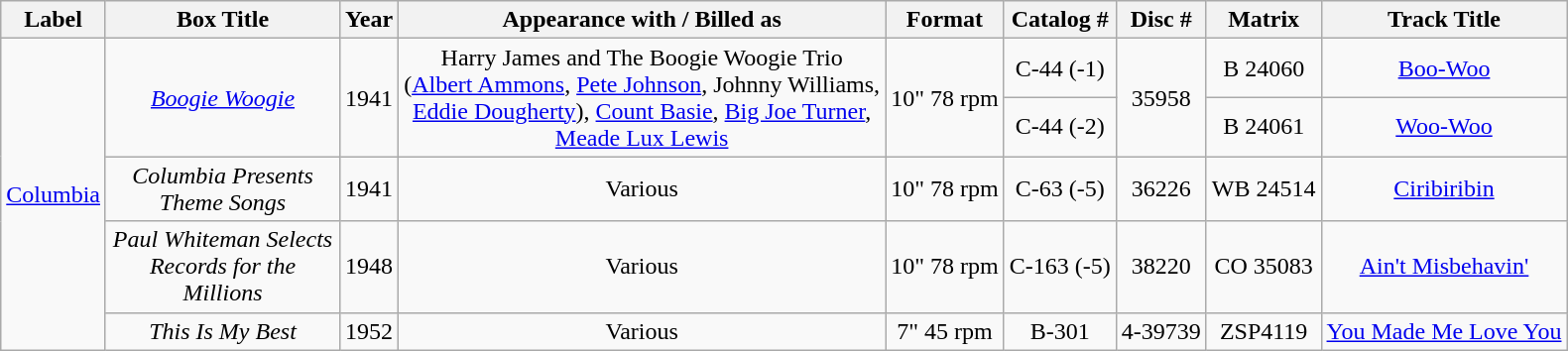<table class="wikitable sortable" style="text-align:center;">
<tr>
<th style="width: 50px; ">Label</th>
<th style="width: 150px; ">Box Title</th>
<th style="width: 30px; ">Year</th>
<th style="width: 320px; ">Appearance with / Billed as</th>
<th>Format</th>
<th>Catalog #</th>
<th>Disc #</th>
<th>Matrix</th>
<th>Track Title</th>
</tr>
<tr>
<td rowspan="5"><a href='#'>Columbia</a></td>
<td rowspan="2"><em><a href='#'>Boogie Woogie</a></em></td>
<td rowspan="2">1941</td>
<td rowspan="2">Harry James and The Boogie Woogie Trio (<a href='#'>Albert Ammons</a>, <a href='#'>Pete Johnson</a>, Johnny Williams, <a href='#'>Eddie Dougherty</a>), <a href='#'>Count Basie</a>, <a href='#'>Big Joe Turner</a>, <a href='#'>Meade Lux Lewis</a></td>
<td rowspan="2">10" 78 rpm</td>
<td>C-44 (-1)</td>
<td rowspan="2">35958</td>
<td>B 24060</td>
<td><a href='#'>Boo-Woo</a></td>
</tr>
<tr>
<td>C-44 (-2)</td>
<td>B 24061</td>
<td><a href='#'>Woo-Woo</a></td>
</tr>
<tr>
<td><em>Columbia Presents Theme Songs</em></td>
<td>1941</td>
<td>Various</td>
<td>10" 78 rpm</td>
<td>C-63 (-5)</td>
<td>36226</td>
<td>WB 24514</td>
<td><a href='#'>Ciribiribin</a></td>
</tr>
<tr>
<td><em>Paul Whiteman Selects Records for the Millions</em></td>
<td>1948</td>
<td>Various</td>
<td>10" 78 rpm</td>
<td>C-163 (-5)</td>
<td>38220</td>
<td>CO 35083</td>
<td><a href='#'>Ain't Misbehavin'</a></td>
</tr>
<tr>
<td><em>This Is My Best</em></td>
<td>1952</td>
<td>Various</td>
<td>7" 45 rpm</td>
<td>B-301</td>
<td>4-39739</td>
<td>ZSP4119</td>
<td><a href='#'>You Made Me Love You</a></td>
</tr>
</table>
